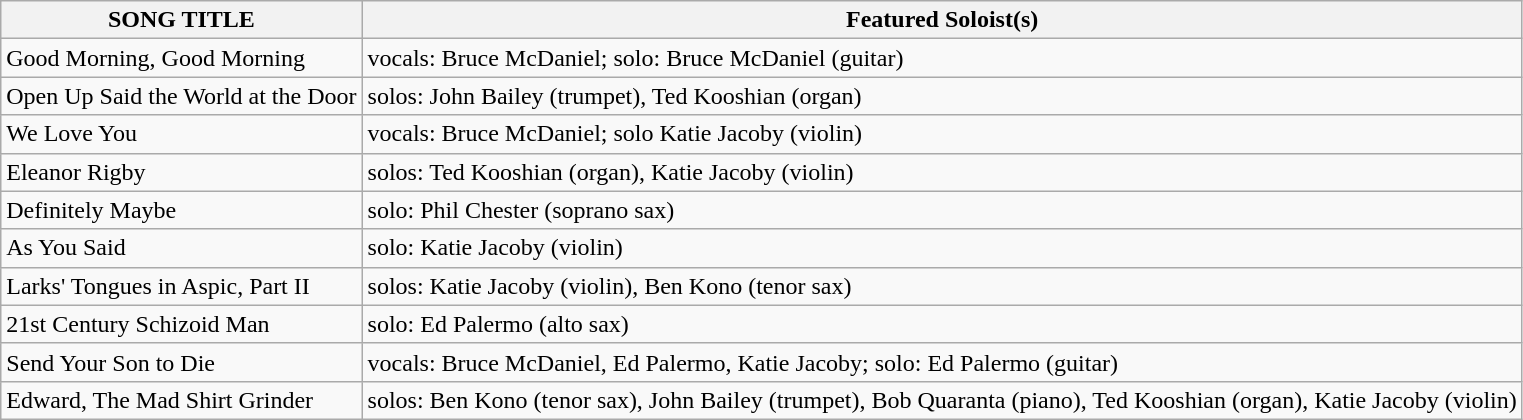<table class="wikitable">
<tr>
<th>SONG TITLE</th>
<th>Featured Soloist(s)</th>
</tr>
<tr>
<td>Good Morning, Good Morning</td>
<td>vocals: Bruce McDaniel; solo: Bruce McDaniel (guitar)</td>
</tr>
<tr>
<td>Open Up Said the World at the Door</td>
<td>solos: John Bailey (trumpet), Ted Kooshian (organ)</td>
</tr>
<tr>
<td>We Love You</td>
<td>vocals: Bruce McDaniel; solo Katie Jacoby (violin)</td>
</tr>
<tr>
<td>Eleanor Rigby</td>
<td>solos: Ted Kooshian (organ), Katie Jacoby (violin)</td>
</tr>
<tr>
<td>Definitely Maybe</td>
<td>solo: Phil Chester (soprano sax)</td>
</tr>
<tr>
<td>As You Said</td>
<td>solo: Katie Jacoby (violin)</td>
</tr>
<tr>
<td>Larks' Tongues in Aspic, Part II</td>
<td>solos: Katie Jacoby (violin), Ben Kono (tenor sax)</td>
</tr>
<tr>
<td>21st Century Schizoid Man</td>
<td>solo: Ed Palermo (alto sax)</td>
</tr>
<tr>
<td>Send Your Son to Die</td>
<td>vocals: Bruce McDaniel, Ed Palermo, Katie Jacoby; solo: Ed Palermo (guitar)</td>
</tr>
<tr>
<td>Edward, The Mad Shirt Grinder</td>
<td>solos: Ben Kono (tenor sax), John Bailey (trumpet), Bob Quaranta (piano), Ted Kooshian (organ), Katie Jacoby (violin)</td>
</tr>
</table>
